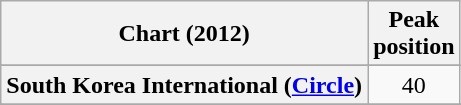<table class="wikitable sortable plainrowheaders" style="text-align:center">
<tr>
<th scope="col">Chart (2012)</th>
<th scope="col">Peak<br>position</th>
</tr>
<tr>
</tr>
<tr>
</tr>
<tr>
</tr>
<tr>
<th scope="row">South Korea International (<a href='#'>Circle</a>)</th>
<td>40</td>
</tr>
<tr>
</tr>
<tr>
</tr>
</table>
